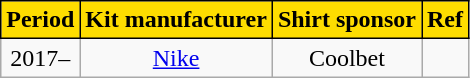<table class="wikitable" style="text-align:center">
<tr>
<th style="background:#FEDD00; color:#000; border:1px solid #000;">Period</th>
<th style="background:#FEDD00; color:#000; border:1px solid #000;">Kit manufacturer</th>
<th style="background:#FEDD00; color:#000; border:1px solid #000;">Shirt sponsor</th>
<th style="background:#FEDD00; color:#000; border:1px solid #000;">Ref</th>
</tr>
<tr>
<td>2017–</td>
<td><a href='#'>Nike</a></td>
<td>Coolbet</td>
<td></td>
</tr>
</table>
